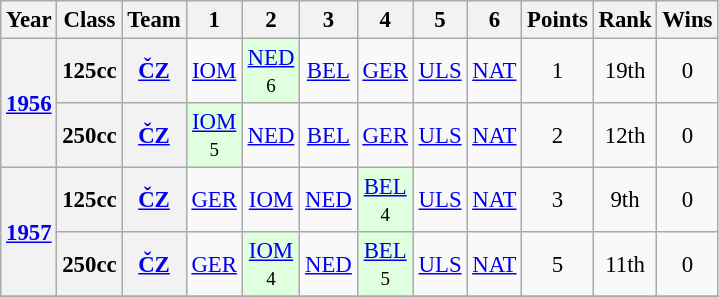<table class="wikitable" style="text-align:center; font-size:95%">
<tr>
<th>Year</th>
<th>Class</th>
<th>Team</th>
<th>1</th>
<th>2</th>
<th>3</th>
<th>4</th>
<th>5</th>
<th>6</th>
<th>Points</th>
<th>Rank</th>
<th>Wins</th>
</tr>
<tr>
<th rowspan="2"><a href='#'>1956</a></th>
<th>125cc</th>
<th><a href='#'>ČZ</a></th>
<td><a href='#'>IOM</a></td>
<td style="background:#DFFFDF;"><a href='#'>NED</a><br><small>6</small></td>
<td><a href='#'>BEL</a></td>
<td><a href='#'>GER</a></td>
<td><a href='#'>ULS</a></td>
<td><a href='#'>NAT</a></td>
<td>1</td>
<td>19th</td>
<td>0</td>
</tr>
<tr>
<th>250cc</th>
<th><a href='#'>ČZ</a></th>
<td style="background:#DFFFDF;"><a href='#'>IOM</a><br><small>5</small></td>
<td><a href='#'>NED</a></td>
<td><a href='#'>BEL</a></td>
<td><a href='#'>GER</a></td>
<td><a href='#'>ULS</a></td>
<td><a href='#'>NAT</a></td>
<td>2</td>
<td>12th</td>
<td>0</td>
</tr>
<tr>
<th rowspan=2><a href='#'>1957</a></th>
<th>125cc</th>
<th><a href='#'>ČZ</a></th>
<td><a href='#'>GER</a></td>
<td><a href='#'>IOM</a></td>
<td><a href='#'>NED</a></td>
<td style="background:#DFFFDF;"><a href='#'>BEL</a><br><small>4</small></td>
<td><a href='#'>ULS</a></td>
<td><a href='#'>NAT</a></td>
<td>3</td>
<td>9th</td>
<td>0</td>
</tr>
<tr>
<th>250cc</th>
<th><a href='#'>ČZ</a></th>
<td><a href='#'>GER</a></td>
<td style="background:#DFFFDF;"><a href='#'>IOM</a><br><small>4</small></td>
<td><a href='#'>NED</a></td>
<td style="background:#DFFFDF;"><a href='#'>BEL</a><br><small>5</small></td>
<td><a href='#'>ULS</a></td>
<td><a href='#'>NAT</a></td>
<td>5</td>
<td>11th</td>
<td>0</td>
</tr>
<tr>
</tr>
</table>
